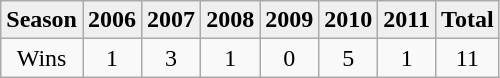<table class="wikitable">
<tr style=background:#efefef;font-weight:bold>
<td>Season</td>
<td>2006</td>
<td>2007</td>
<td>2008</td>
<td>2009</td>
<td>2010</td>
<td>2011</td>
<td>Total</td>
</tr>
<tr align=center>
<td>Wins</td>
<td>1</td>
<td>3</td>
<td>1</td>
<td>0</td>
<td>5</td>
<td>1</td>
<td>11</td>
</tr>
</table>
